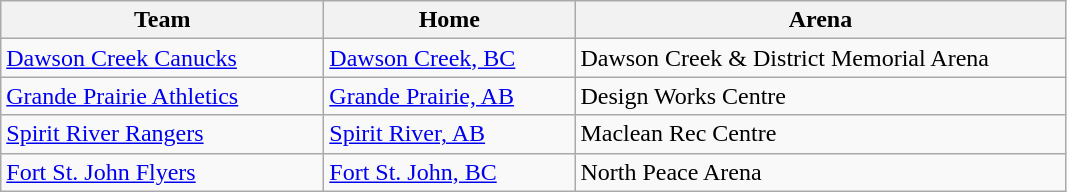<table class="wikitable" text-align:left">
<tr>
<th style=width:13em>Team</th>
<th style=width:10em>Home</th>
<th style=width:20em>Arena</th>
</tr>
<tr>
<td><a href='#'>Dawson Creek Canucks</a></td>
<td><a href='#'>Dawson Creek, BC</a></td>
<td>Dawson Creek & District Memorial Arena</td>
</tr>
<tr>
<td><a href='#'>Grande Prairie Athletics</a></td>
<td><a href='#'>Grande Prairie, AB</a></td>
<td>Design Works Centre</td>
</tr>
<tr>
<td><a href='#'>Spirit River Rangers</a></td>
<td><a href='#'>Spirit River, AB</a></td>
<td>Maclean Rec Centre</td>
</tr>
<tr>
<td><a href='#'>Fort St. John Flyers</a></td>
<td><a href='#'>Fort St. John, BC</a></td>
<td>North Peace Arena</td>
</tr>
</table>
